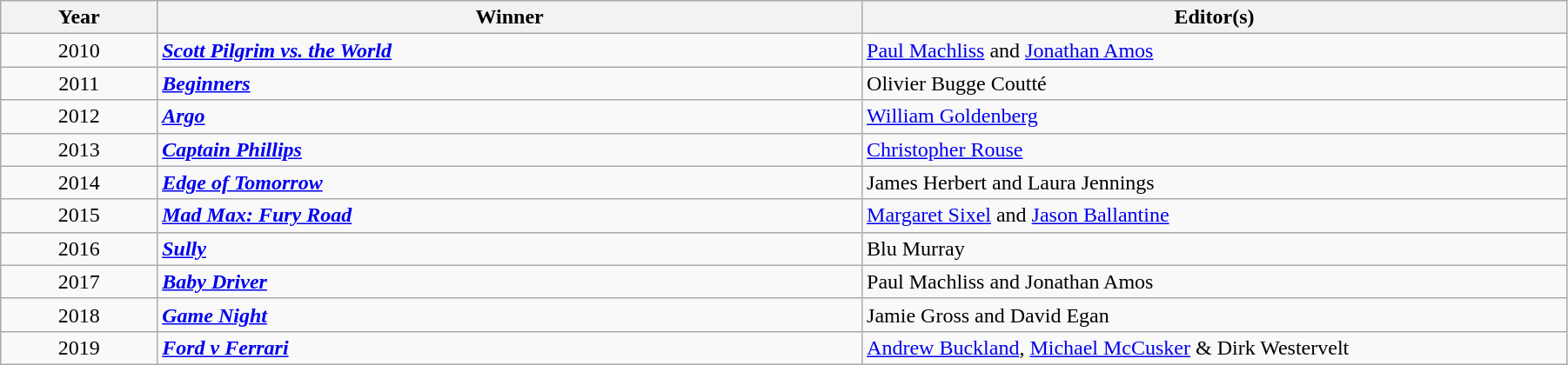<table class="wikitable" width="95%" cellpadding="5">
<tr>
<th width="10%">Year</th>
<th width="45%">Winner</th>
<th width="45%">Editor(s)</th>
</tr>
<tr>
<td align="center">2010</td>
<td><strong><em><a href='#'>Scott Pilgrim vs. the World</a></em></strong></td>
<td><a href='#'>Paul Machliss</a> and <a href='#'>Jonathan Amos</a></td>
</tr>
<tr>
<td align="center">2011</td>
<td><strong><em><a href='#'>Beginners</a></em></strong></td>
<td>Olivier Bugge Coutté</td>
</tr>
<tr>
<td align="center">2012</td>
<td><strong><em><a href='#'>Argo</a></em></strong></td>
<td><a href='#'>William Goldenberg</a></td>
</tr>
<tr>
<td align="center">2013</td>
<td><strong><em><a href='#'>Captain Phillips</a></em></strong></td>
<td><a href='#'>Christopher Rouse</a></td>
</tr>
<tr>
<td align="center">2014</td>
<td><strong><em><a href='#'>Edge of Tomorrow</a></em></strong></td>
<td>James Herbert and Laura Jennings</td>
</tr>
<tr>
<td align="center">2015</td>
<td><strong><em><a href='#'>Mad Max: Fury Road</a></em></strong></td>
<td><a href='#'>Margaret Sixel</a> and <a href='#'>Jason Ballantine</a></td>
</tr>
<tr>
<td align="center">2016</td>
<td><strong><em><a href='#'>Sully</a></em></strong></td>
<td>Blu Murray</td>
</tr>
<tr>
<td align="center">2017</td>
<td><strong><em><a href='#'>Baby Driver</a></em></strong></td>
<td>Paul Machliss and Jonathan Amos</td>
</tr>
<tr>
<td align="center">2018</td>
<td><strong><em><a href='#'>Game Night</a></em></strong></td>
<td>Jamie Gross and David Egan</td>
</tr>
<tr>
<td align="center">2019</td>
<td><strong><em><a href='#'>Ford v Ferrari</a></em></strong></td>
<td><a href='#'>Andrew Buckland</a>, <a href='#'>Michael McCusker</a> & Dirk Westervelt</td>
</tr>
</table>
